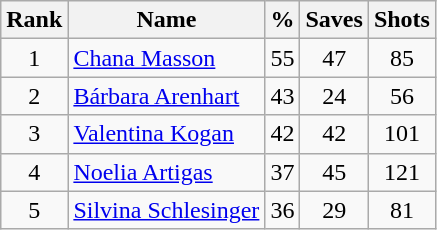<table class="wikitable sortable" style="text-align: center;">
<tr>
<th>Rank</th>
<th>Name</th>
<th>%</th>
<th>Saves</th>
<th>Shots</th>
</tr>
<tr>
<td>1</td>
<td align=left> <a href='#'>Chana Masson</a></td>
<td>55</td>
<td>47</td>
<td>85</td>
</tr>
<tr>
<td>2</td>
<td align=left> <a href='#'>Bárbara Arenhart</a></td>
<td>43</td>
<td>24</td>
<td>56</td>
</tr>
<tr>
<td>3</td>
<td align=left> <a href='#'>Valentina Kogan</a></td>
<td>42</td>
<td>42</td>
<td>101</td>
</tr>
<tr>
<td>4</td>
<td align=left> <a href='#'>Noelia Artigas</a></td>
<td>37</td>
<td>45</td>
<td>121</td>
</tr>
<tr>
<td>5</td>
<td align=left> <a href='#'>Silvina Schlesinger</a></td>
<td>36</td>
<td>29</td>
<td>81</td>
</tr>
</table>
